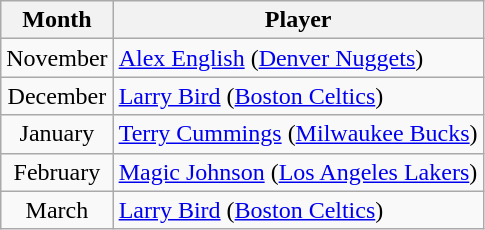<table class="wikitable">
<tr>
<th>Month</th>
<th>Player</th>
</tr>
<tr>
<td align=center>November</td>
<td><a href='#'>Alex English</a> (<a href='#'>Denver Nuggets</a>)</td>
</tr>
<tr>
<td align=center>December</td>
<td><a href='#'>Larry Bird</a> (<a href='#'>Boston Celtics</a>)</td>
</tr>
<tr>
<td align=center>January</td>
<td><a href='#'>Terry Cummings</a> (<a href='#'>Milwaukee Bucks</a>)</td>
</tr>
<tr>
<td align=center>February</td>
<td><a href='#'>Magic Johnson</a> (<a href='#'>Los Angeles Lakers</a>)</td>
</tr>
<tr>
<td align=center>March</td>
<td><a href='#'>Larry Bird</a> (<a href='#'>Boston Celtics</a>)</td>
</tr>
</table>
